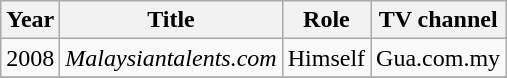<table class="wikitable">
<tr>
<th>Year</th>
<th>Title</th>
<th>Role</th>
<th>TV channel</th>
</tr>
<tr>
<td>2008</td>
<td><em>Malaysiantalents.com</em></td>
<td>Himself</td>
<td>Gua.com.my</td>
</tr>
<tr>
</tr>
</table>
